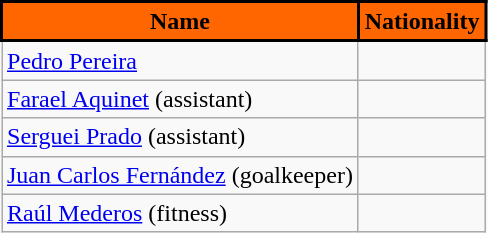<table class="wikitable sortable">
<tr>
<th style="background:#FF6600; color:#000000; border:2px solid #000000;" scope="col">Name</th>
<th style="background:#FF6600; color:#000000; border:2px solid #000000;" scope="col">Nationality</th>
</tr>
<tr>
<td><a href='#'>Pedro Pereira</a></td>
<td></td>
</tr>
<tr>
<td><a href='#'>Farael Aquinet</a> (assistant)</td>
<td></td>
</tr>
<tr>
<td><a href='#'>Serguei Prado</a> (assistant)</td>
<td></td>
</tr>
<tr>
<td><a href='#'>Juan Carlos Fernández</a> (goalkeeper)</td>
<td></td>
</tr>
<tr>
<td><a href='#'>Raúl Mederos</a> (fitness)</td>
<td></td>
</tr>
</table>
